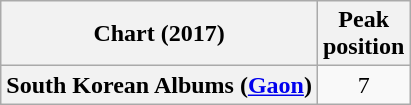<table class="wikitable plainrowheaders" style="text-align:center">
<tr>
<th scope="col">Chart (2017)</th>
<th scope="col">Peak<br> position</th>
</tr>
<tr>
<th scope="row">South Korean Albums (<a href='#'>Gaon</a>)</th>
<td>7</td>
</tr>
</table>
